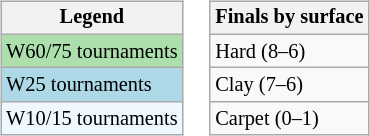<table>
<tr valign=top>
<td><br><table class="wikitable" style="font-size:85%">
<tr>
<th>Legend</th>
</tr>
<tr style="background:#addfad;">
<td>W60/75 tournaments</td>
</tr>
<tr style="background:lightblue;">
<td>W25 tournaments</td>
</tr>
<tr style="background:#f0f8ff;">
<td>W10/15 tournaments</td>
</tr>
</table>
</td>
<td><br><table class="wikitable" style="font-size:85%">
<tr>
<th>Finals by surface</th>
</tr>
<tr>
<td>Hard (8–6)</td>
</tr>
<tr>
<td>Clay (7–6)</td>
</tr>
<tr>
<td>Carpet (0–1)</td>
</tr>
</table>
</td>
</tr>
</table>
